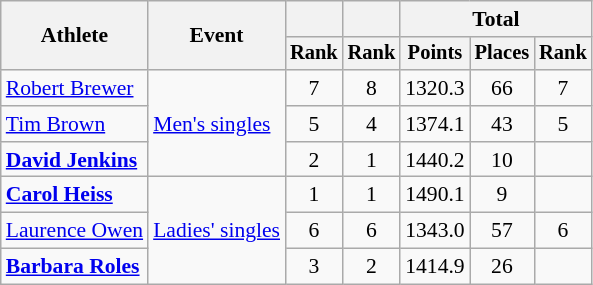<table class=wikitable style=font-size:90%;text-align:center>
<tr>
<th rowspan=2>Athlete</th>
<th rowspan=2>Event</th>
<th></th>
<th></th>
<th colspan=3>Total</th>
</tr>
<tr style=font-size:95%>
<th>Rank</th>
<th>Rank</th>
<th>Points</th>
<th>Places</th>
<th>Rank</th>
</tr>
<tr>
<td align=left><a href='#'>Robert Brewer</a></td>
<td align=left rowspan=3><a href='#'>Men's singles</a></td>
<td>7</td>
<td>8</td>
<td>1320.3</td>
<td>66</td>
<td>7</td>
</tr>
<tr>
<td align=left><a href='#'>Tim Brown</a></td>
<td>5</td>
<td>4</td>
<td>1374.1</td>
<td>43</td>
<td>5</td>
</tr>
<tr>
<td align=left><strong><a href='#'>David Jenkins</a></strong></td>
<td>2</td>
<td>1</td>
<td>1440.2</td>
<td>10</td>
<td></td>
</tr>
<tr>
<td align=left><strong><a href='#'>Carol Heiss</a></strong></td>
<td align=left rowspan=3><a href='#'>Ladies' singles</a></td>
<td>1</td>
<td>1</td>
<td>1490.1</td>
<td>9</td>
<td></td>
</tr>
<tr>
<td align=left><a href='#'>Laurence Owen</a></td>
<td>6</td>
<td>6</td>
<td>1343.0</td>
<td>57</td>
<td>6</td>
</tr>
<tr>
<td align=left><strong><a href='#'>Barbara Roles</a></strong></td>
<td>3</td>
<td>2</td>
<td>1414.9</td>
<td>26</td>
<td></td>
</tr>
</table>
